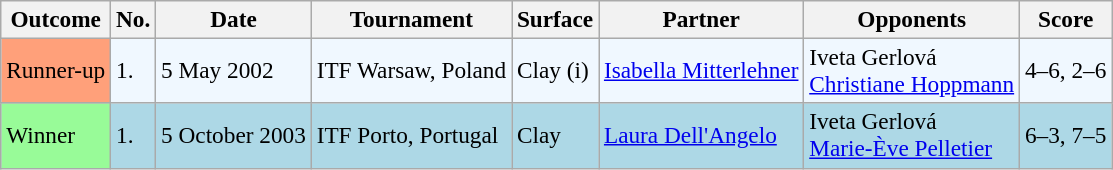<table class="sortable wikitable" style=font-size:97%>
<tr>
<th>Outcome</th>
<th>No.</th>
<th>Date</th>
<th>Tournament</th>
<th>Surface</th>
<th>Partner</th>
<th>Opponents</th>
<th class="unsortable">Score</th>
</tr>
<tr style="background:#f0f8ff;">
<td bgcolor="FFA07A">Runner-up</td>
<td>1.</td>
<td>5 May 2002</td>
<td>ITF Warsaw, Poland</td>
<td>Clay (i)</td>
<td> <a href='#'>Isabella Mitterlehner</a></td>
<td> Iveta Gerlová <br>  <a href='#'>Christiane Hoppmann</a></td>
<td>4–6, 2–6</td>
</tr>
<tr style="background:lightblue;">
<td style="background:#98fb98;">Winner</td>
<td>1.</td>
<td>5 October 2003</td>
<td>ITF Porto, Portugal</td>
<td>Clay</td>
<td> <a href='#'>Laura Dell'Angelo</a></td>
<td> Iveta Gerlová <br>  <a href='#'>Marie-Ève Pelletier</a></td>
<td>6–3, 7–5</td>
</tr>
</table>
